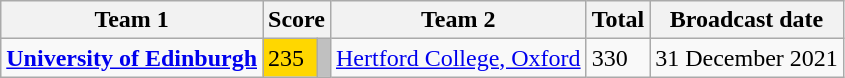<table class="wikitable">
<tr>
<th>Team 1</th>
<th colspan=2>Score</th>
<th>Team 2</th>
<th>Total</th>
<th>Broadcast date</th>
</tr>
<tr>
<td><strong><a href='#'>University of Edinburgh</a></strong></td>
<td style="background:gold">235</td>
<td style="background:silver"></td>
<td><a href='#'>Hertford College, Oxford</a></td>
<td>330</td>
<td>31 December 2021</td>
</tr>
</table>
